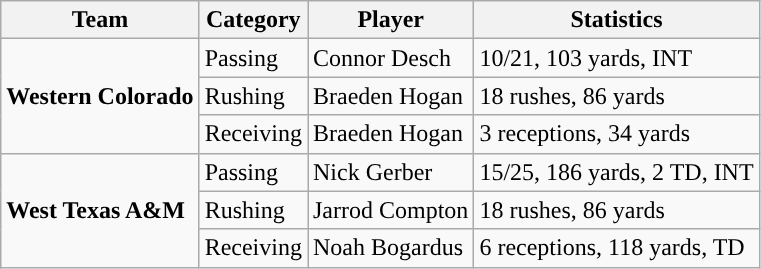<table class="wikitable" style="float: left;">
<tr>
<th>Team</th>
<th>Category</th>
<th>Player</th>
<th>Statistics</th>
</tr>
<tr>
<td rowspan=3><strong>Western Colorado</strong></td>
<td>Passing</td>
<td>Connor Desch</td>
<td>10/21, 103 yards, INT</td>
</tr>
<tr>
<td>Rushing</td>
<td>Braeden Hogan</td>
<td>18 rushes, 86 yards</td>
</tr>
<tr>
<td>Receiving</td>
<td>Braeden Hogan</td>
<td>3 receptions, 34 yards</td>
</tr>
<tr>
<td rowspan=3><strong>West Texas A&M</strong></td>
<td>Passing</td>
<td>Nick Gerber</td>
<td>15/25, 186 yards, 2 TD, INT</td>
</tr>
<tr>
<td>Rushing</td>
<td>Jarrod Compton</td>
<td>18 rushes, 86 yards</td>
</tr>
<tr>
<td>Receiving</td>
<td>Noah Bogardus</td>
<td>6 receptions, 118 yards, TD</td>
</tr>
</table>
